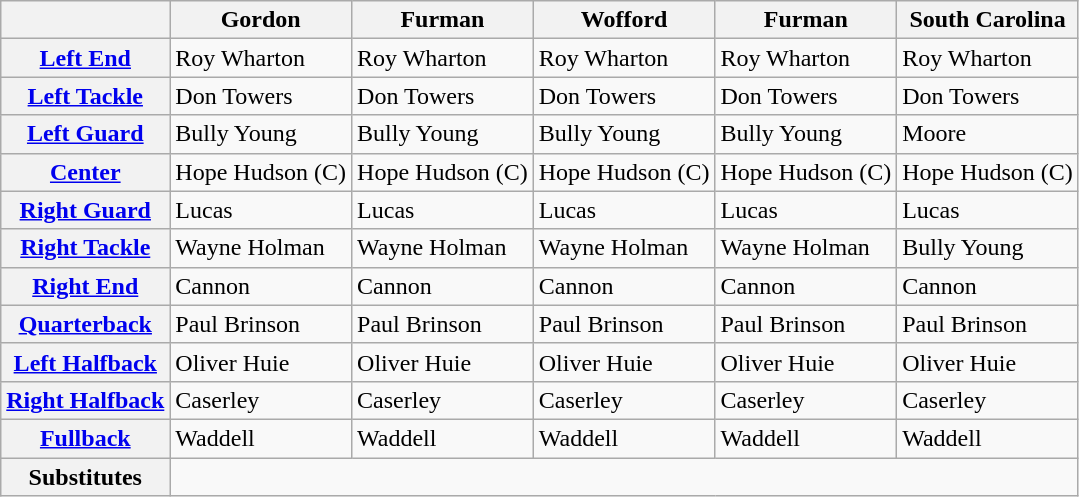<table class=wikitable>
<tr>
<th></th>
<th>Gordon</th>
<th>Furman</th>
<th>Wofford</th>
<th>Furman</th>
<th>South Carolina</th>
</tr>
<tr>
<th><a href='#'>Left End</a></th>
<td>Roy Wharton</td>
<td>Roy Wharton</td>
<td>Roy Wharton</td>
<td>Roy Wharton</td>
<td>Roy Wharton</td>
</tr>
<tr>
<th><a href='#'>Left Tackle</a></th>
<td>Don Towers</td>
<td>Don Towers</td>
<td>Don Towers</td>
<td>Don Towers</td>
<td>Don Towers</td>
</tr>
<tr>
<th><a href='#'>Left Guard</a></th>
<td>Bully Young</td>
<td>Bully Young</td>
<td>Bully Young</td>
<td>Bully Young</td>
<td>Moore</td>
</tr>
<tr>
<th><a href='#'>Center</a></th>
<td>Hope Hudson (C)</td>
<td>Hope Hudson (C)</td>
<td>Hope Hudson (C)</td>
<td>Hope Hudson (C)</td>
<td>Hope Hudson (C)</td>
</tr>
<tr>
<th><a href='#'>Right Guard</a></th>
<td>Lucas</td>
<td>Lucas</td>
<td>Lucas</td>
<td>Lucas</td>
<td>Lucas</td>
</tr>
<tr>
<th><a href='#'>Right Tackle</a></th>
<td>Wayne Holman</td>
<td>Wayne Holman</td>
<td>Wayne Holman</td>
<td>Wayne Holman</td>
<td>Bully Young</td>
</tr>
<tr>
<th><a href='#'>Right End</a></th>
<td>Cannon</td>
<td>Cannon</td>
<td>Cannon</td>
<td>Cannon</td>
<td>Cannon</td>
</tr>
<tr>
<th><a href='#'>Quarterback</a></th>
<td>Paul Brinson</td>
<td>Paul Brinson</td>
<td>Paul Brinson</td>
<td>Paul Brinson</td>
<td>Paul Brinson</td>
</tr>
<tr>
<th><a href='#'>Left Halfback</a></th>
<td>Oliver Huie</td>
<td>Oliver Huie</td>
<td>Oliver Huie</td>
<td>Oliver Huie</td>
<td>Oliver Huie</td>
</tr>
<tr>
<th><a href='#'>Right Halfback</a></th>
<td>Caserley</td>
<td>Caserley</td>
<td>Caserley</td>
<td>Caserley</td>
<td>Caserley</td>
</tr>
<tr>
<th><a href='#'>Fullback</a></th>
<td>Waddell</td>
<td>Waddell</td>
<td>Waddell</td>
<td>Waddell</td>
<td>Waddell</td>
</tr>
<tr>
<th>Substitutes</th>
<td colspan= "5"></td>
</tr>
</table>
